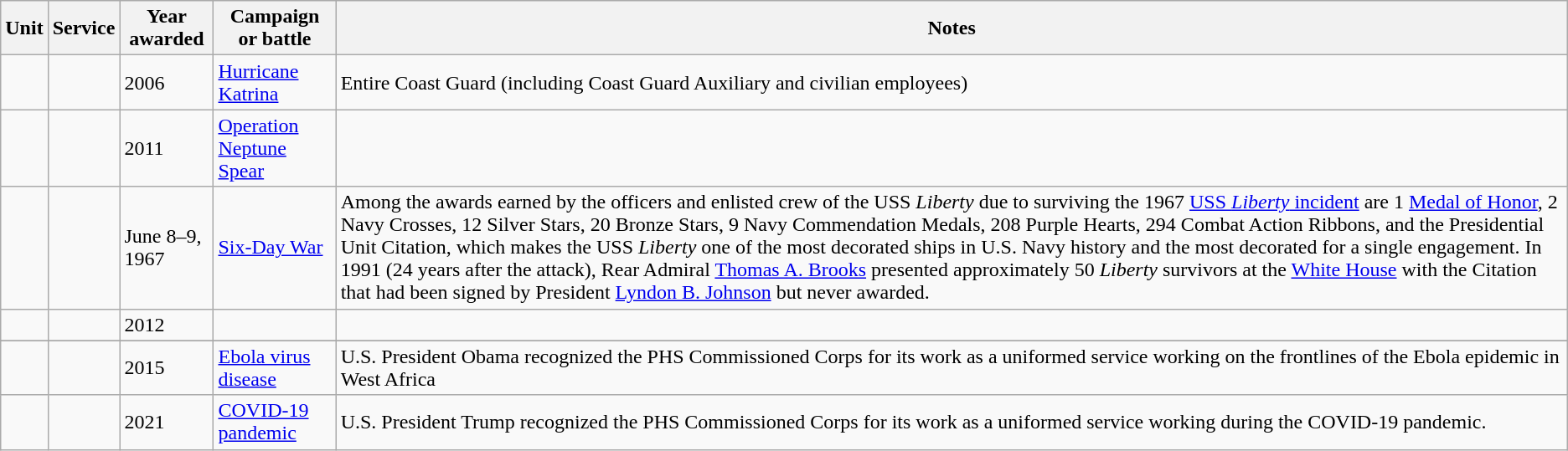<table class="wikitable sortable mw-collapsible mw-collapsed" align="left">
<tr>
<th>Unit</th>
<th>Service</th>
<th>Year awarded</th>
<th>Campaign or battle</th>
<th>Notes</th>
</tr>
<tr>
<td></td>
<td></td>
<td>2006</td>
<td><a href='#'>Hurricane Katrina</a></td>
<td>Entire Coast Guard (including Coast Guard Auxiliary and civilian employees)</td>
</tr>
<tr>
<td></td>
<td><br><br></td>
<td>2011</td>
<td><a href='#'>Operation Neptune Spear</a></td>
<td></td>
</tr>
<tr>
<td></td>
<td></td>
<td>June 8–9, 1967</td>
<td><a href='#'>Six-Day War</a></td>
<td>Among the awards earned by the officers and enlisted crew of the USS <em>Liberty</em> due to surviving the 1967 <a href='#'>USS <em>Liberty</em> incident</a> are 1 <a href='#'>Medal of Honor</a>, 2 Navy Crosses, 12 Silver Stars, 20 Bronze Stars, 9 Navy Commendation Medals, 208 Purple Hearts, 294 Combat Action Ribbons, and the Presidential Unit Citation, which makes the USS <em>Liberty</em> one of the most decorated ships in U.S. Navy history and the most decorated for a single engagement. In 1991 (24 years after the attack), Rear Admiral <a href='#'>Thomas A. Brooks</a> presented approximately 50 <em>Liberty</em> survivors at the <a href='#'>White House</a> with the Citation that had been signed by President <a href='#'>Lyndon B. Johnson</a> but never awarded.</td>
</tr>
<tr>
<td></td>
<td></td>
<td>2012</td>
<td></td>
<td></td>
</tr>
<tr>
</tr>
<tr>
<td></td>
<td></td>
<td>2015</td>
<td><a href='#'>Ebola virus disease</a></td>
<td>U.S. President Obama recognized the PHS Commissioned Corps for its work as a uniformed service working on the frontlines of the Ebola epidemic in West Africa</td>
</tr>
<tr>
<td></td>
<td></td>
<td>2021</td>
<td><a href='#'>COVID-19 pandemic</a></td>
<td>U.S. President Trump recognized the PHS Commissioned Corps for its work as a uniformed service working during the COVID-19 pandemic.</td>
</tr>
</table>
